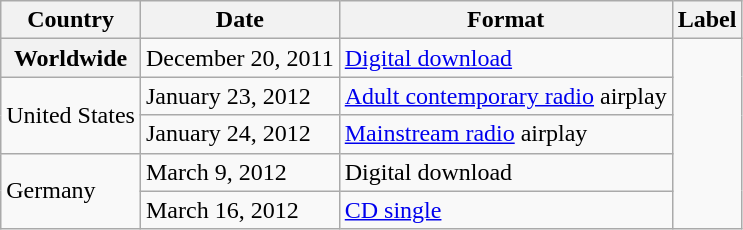<table class="wikitable plainrowheaders">
<tr>
<th scope="col">Country</th>
<th scope="col">Date</th>
<th scope="col">Format</th>
<th scope="col">Label</th>
</tr>
<tr>
<th scope="row">Worldwide</th>
<td>December 20, 2011</td>
<td><a href='#'>Digital download</a></td>
<td rowspan="5"></td>
</tr>
<tr>
<td rowspan="2">United States</td>
<td>January 23, 2012</td>
<td><a href='#'>Adult contemporary radio</a> airplay</td>
</tr>
<tr>
<td>January 24, 2012</td>
<td><a href='#'>Mainstream radio</a> airplay</td>
</tr>
<tr>
<td rowspan="2">Germany</td>
<td>March 9, 2012</td>
<td>Digital download</td>
</tr>
<tr>
<td>March 16, 2012</td>
<td><a href='#'>CD single</a></td>
</tr>
</table>
